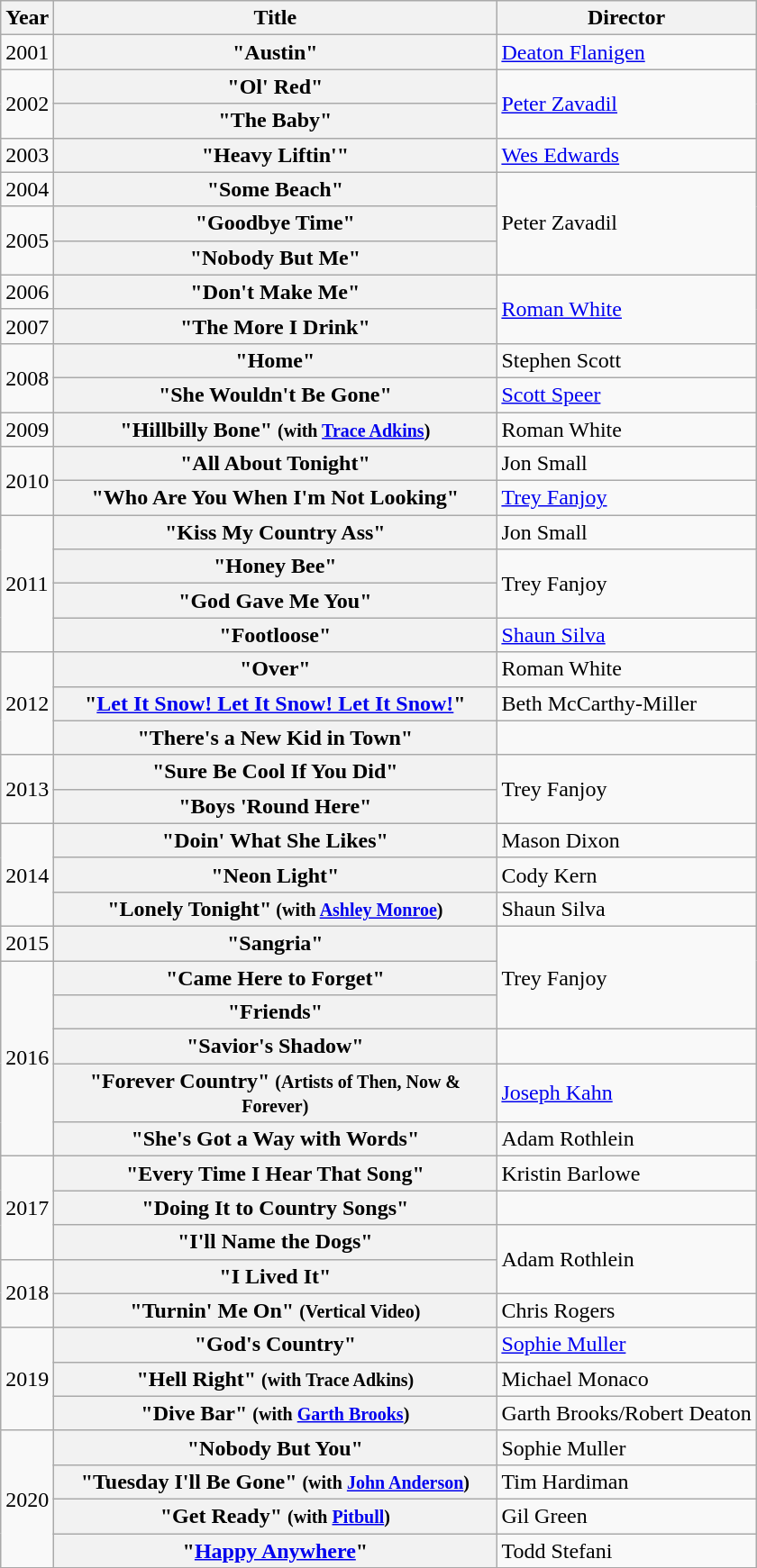<table class="wikitable plainrowheaders">
<tr>
<th>Year</th>
<th style="width:20em;">Title</th>
<th>Director</th>
</tr>
<tr>
<td>2001</td>
<th scope="row">"Austin"</th>
<td><a href='#'>Deaton Flanigen</a></td>
</tr>
<tr>
<td rowspan="2">2002</td>
<th scope="row">"Ol' Red"</th>
<td rowspan="2"><a href='#'>Peter Zavadil</a></td>
</tr>
<tr>
<th scope="row">"The Baby"</th>
</tr>
<tr>
<td>2003</td>
<th scope="row">"Heavy Liftin'"</th>
<td><a href='#'>Wes Edwards</a></td>
</tr>
<tr>
<td>2004</td>
<th scope="row">"Some Beach"</th>
<td rowspan="3">Peter Zavadil</td>
</tr>
<tr>
<td rowspan="2">2005</td>
<th scope="row">"Goodbye Time"</th>
</tr>
<tr>
<th scope="row">"Nobody But Me"</th>
</tr>
<tr>
<td>2006</td>
<th scope="row">"Don't Make Me"</th>
<td rowspan="2"><a href='#'>Roman White</a></td>
</tr>
<tr>
<td>2007</td>
<th scope="row">"The More I Drink"</th>
</tr>
<tr>
<td rowspan="2">2008</td>
<th scope="row">"Home"</th>
<td>Stephen Scott</td>
</tr>
<tr>
<th scope="row">"She Wouldn't Be Gone"</th>
<td><a href='#'>Scott Speer</a></td>
</tr>
<tr>
<td>2009</td>
<th scope="row">"Hillbilly Bone" <small>(with <a href='#'>Trace Adkins</a>)</small></th>
<td>Roman White</td>
</tr>
<tr>
<td rowspan="2">2010</td>
<th scope="row">"All About Tonight"</th>
<td>Jon Small</td>
</tr>
<tr>
<th scope="row">"Who Are You When I'm Not Looking"</th>
<td><a href='#'>Trey Fanjoy</a></td>
</tr>
<tr>
<td rowspan="4">2011</td>
<th scope="row">"Kiss My Country Ass"</th>
<td>Jon Small</td>
</tr>
<tr>
<th scope="row">"Honey Bee"</th>
<td rowspan="2">Trey Fanjoy</td>
</tr>
<tr>
<th scope="row">"God Gave Me You"</th>
</tr>
<tr>
<th scope="row">"Footloose"</th>
<td><a href='#'>Shaun Silva</a></td>
</tr>
<tr>
<td rowspan="3">2012</td>
<th scope="row">"Over"</th>
<td>Roman White</td>
</tr>
<tr>
<th scope="row">"<a href='#'>Let It Snow! Let It Snow! Let It Snow!</a>"</th>
<td>Beth McCarthy-Miller</td>
</tr>
<tr>
<th scope="row">"There's a New Kid in Town"</th>
<td></td>
</tr>
<tr>
<td rowspan="2">2013</td>
<th scope="row">"Sure Be Cool If You Did"</th>
<td rowspan="2">Trey Fanjoy</td>
</tr>
<tr>
<th scope="row">"Boys 'Round Here"</th>
</tr>
<tr>
<td rowspan="3">2014</td>
<th scope="row">"Doin' What She Likes"</th>
<td>Mason Dixon</td>
</tr>
<tr>
<th scope="row">"Neon Light"</th>
<td>Cody Kern</td>
</tr>
<tr>
<th scope="row">"Lonely Tonight"<small> (with <a href='#'>Ashley Monroe</a>)</small></th>
<td>Shaun Silva</td>
</tr>
<tr>
<td>2015</td>
<th scope="row">"Sangria"</th>
<td rowspan="3">Trey Fanjoy</td>
</tr>
<tr>
<td rowspan="5">2016</td>
<th scope="row">"Came Here to Forget"</th>
</tr>
<tr>
<th scope="row">"Friends"</th>
</tr>
<tr>
<th scope="row">"Savior's Shadow"</th>
<td></td>
</tr>
<tr>
<th scope="row">"Forever Country" <small>(Artists of Then, Now & Forever)</small></th>
<td><a href='#'>Joseph Kahn</a></td>
</tr>
<tr>
<th scope="row">"She's Got a Way with Words"</th>
<td>Adam Rothlein</td>
</tr>
<tr>
<td rowspan="3">2017</td>
<th scope="row">"Every Time I Hear That Song"</th>
<td>Kristin Barlowe</td>
</tr>
<tr>
<th scope="row">"Doing It to Country Songs"</th>
<td></td>
</tr>
<tr>
<th scope="row">"I'll Name the Dogs"</th>
<td rowspan="2">Adam Rothlein</td>
</tr>
<tr>
<td rowspan="2">2018</td>
<th scope="row">"I Lived It"</th>
</tr>
<tr>
<th scope="row">"Turnin' Me On" <small>(Vertical Video)</small></th>
<td>Chris Rogers</td>
</tr>
<tr>
<td rowspan="3">2019</td>
<th scope="row">"God's Country"</th>
<td><a href='#'>Sophie Muller</a></td>
</tr>
<tr>
<th scope="row">"Hell Right" <small>(with Trace Adkins)</small></th>
<td>Michael Monaco</td>
</tr>
<tr>
<th scope="row">"Dive Bar" <small>(with <a href='#'>Garth Brooks</a>)</small></th>
<td>Garth Brooks/Robert Deaton</td>
</tr>
<tr>
<td rowspan="4">2020</td>
<th scope="row">"Nobody But You"</th>
<td>Sophie Muller</td>
</tr>
<tr>
<th scope="row">"Tuesday I'll Be Gone" <small>(with <a href='#'>John Anderson</a>)</small></th>
<td>Tim Hardiman</td>
</tr>
<tr>
<th scope="row">"Get Ready" <small>(with <a href='#'>Pitbull</a>)</small></th>
<td>Gil Green</td>
</tr>
<tr>
<th scope="row">"<a href='#'>Happy Anywhere</a>"</th>
<td>Todd Stefani</td>
</tr>
<tr>
</tr>
</table>
